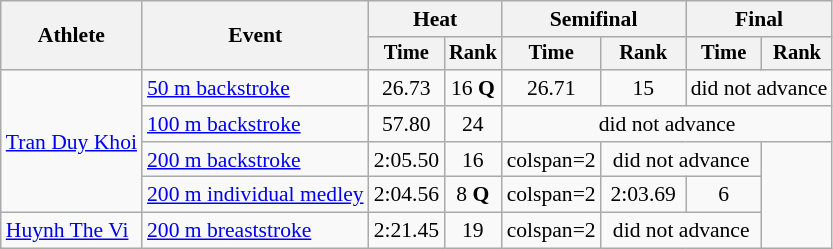<table class=wikitable style="font-size:90%">
<tr>
<th rowspan=2>Athlete</th>
<th rowspan=2>Event</th>
<th colspan="2">Heat</th>
<th colspan="2">Semifinal</th>
<th colspan="2">Final</th>
</tr>
<tr style="font-size:95%">
<th>Time</th>
<th>Rank</th>
<th>Time</th>
<th>Rank</th>
<th>Time</th>
<th>Rank</th>
</tr>
<tr align=center>
<td align=left rowspan=4><a href='#'>Tran Duy Khoi</a></td>
<td align=left><a href='#'>50 m backstroke</a></td>
<td>26.73</td>
<td>16 <strong>Q</strong></td>
<td>26.71</td>
<td>15</td>
<td colspan=2>did not advance</td>
</tr>
<tr align=center>
<td align=left><a href='#'>100 m backstroke</a></td>
<td>57.80</td>
<td>24</td>
<td colspan=4>did not advance</td>
</tr>
<tr align=center>
<td align=left><a href='#'>200 m backstroke</a></td>
<td>2:05.50</td>
<td>16</td>
<td>colspan=2 </td>
<td colspan=2>did not advance</td>
</tr>
<tr align=center>
<td align=left><a href='#'>200 m individual medley</a></td>
<td>2:04.56</td>
<td>8 <strong>Q</strong></td>
<td>colspan=2 </td>
<td>2:03.69</td>
<td>6</td>
</tr>
<tr align=center>
<td align=left><a href='#'>Huynh The Vi</a></td>
<td align=left><a href='#'>200 m breaststroke</a></td>
<td>2:21.45</td>
<td>19</td>
<td>colspan=2 </td>
<td colspan=2>did not advance</td>
</tr>
</table>
